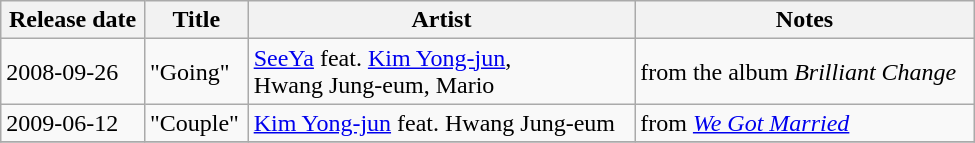<table class="wikitable" style="width:650px">
<tr>
<th>Release date</th>
<th>Title</th>
<th>Artist</th>
<th>Notes</th>
</tr>
<tr>
<td>2008-09-26</td>
<td> "Going"</td>
<td><a href='#'>SeeYa</a> feat. <a href='#'>Kim Yong-jun</a>, <br> Hwang Jung-eum, Mario</td>
<td>from the album <em>Brilliant Change</em></td>
</tr>
<tr>
<td>2009-06-12</td>
<td>"Couple"</td>
<td><a href='#'>Kim Yong-jun</a> feat. Hwang Jung-eum</td>
<td>from <em><a href='#'>We Got Married</a></em></td>
</tr>
<tr>
</tr>
</table>
